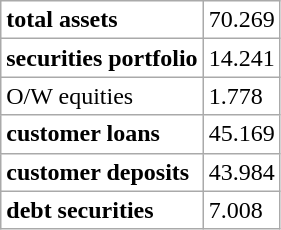<table border="2" style="background:#ffffff" align="top" class="sortable wikitable">
<tr>
<td><strong>total assets</strong></td>
<td>70.269</td>
</tr>
<tr>
<td><strong>securities portfolio</strong></td>
<td>14.241</td>
</tr>
<tr>
<td>O/W equities</td>
<td>1.778</td>
</tr>
<tr>
<td><strong>customer loans</strong></td>
<td>45.169</td>
</tr>
<tr>
<td><strong>customer deposits</strong></td>
<td>43.984</td>
</tr>
<tr>
<td><strong>debt securities</strong></td>
<td>7.008</td>
</tr>
</table>
